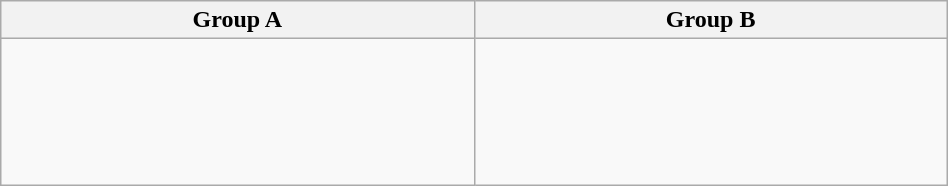<table class=wikitable width=50%>
<tr>
<th width=25%>Group A</th>
<th width=25%>Group B</th>
</tr>
<tr>
<td><br><br><br><br><br></td>
<td><br><br><br><br><br></td>
</tr>
</table>
